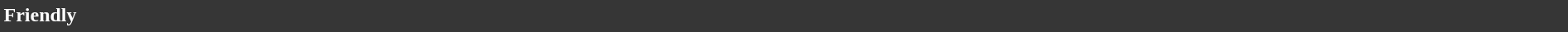<table style="width: 100%; background:#363636; color:white;">
<tr>
<td><strong>Friendly</strong></td>
</tr>
<tr>
</tr>
</table>
